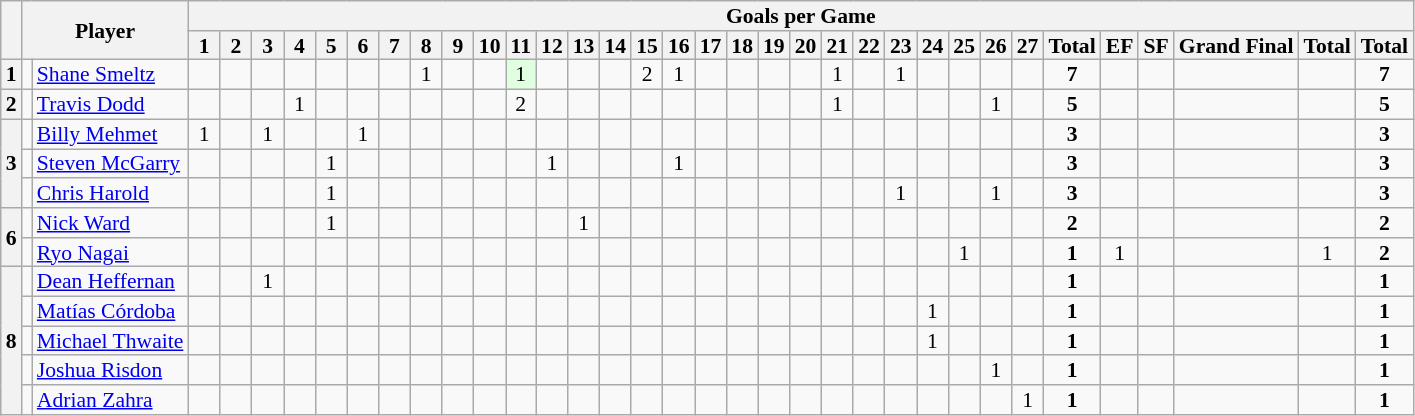<table class="wikitable" style="text-align:center; line-height: 90%; font-size:90%;">
<tr>
<th rowspan="2"></th>
<th rowspan="2" colspan="2">Player</th>
<th colspan="33">Goals per Game</th>
</tr>
<tr>
<th> 1 </th>
<th> 2 </th>
<th> 3 </th>
<th> 4 </th>
<th> 5 </th>
<th> 6 </th>
<th> 7 </th>
<th> 8 </th>
<th> 9 </th>
<th>10</th>
<th>11</th>
<th>12</th>
<th>13</th>
<th>14</th>
<th>15</th>
<th>16</th>
<th>17</th>
<th>18</th>
<th>19</th>
<th>20</th>
<th>21</th>
<th>22</th>
<th>23</th>
<th>24</th>
<th>25</th>
<th>26</th>
<th>27</th>
<th>Total</th>
<th>EF</th>
<th>SF</th>
<th>Grand Final</th>
<th>Total</th>
<th>Total</th>
</tr>
<tr>
<th>1</th>
<td></td>
<td style="text-align:left;"><a href='#'>Shane Smeltz</a></td>
<td></td>
<td></td>
<td></td>
<td></td>
<td></td>
<td></td>
<td></td>
<td>1</td>
<td></td>
<td></td>
<td style=background:#e0ffe0>1</td>
<td></td>
<td></td>
<td></td>
<td>2</td>
<td>1</td>
<td></td>
<td></td>
<td></td>
<td></td>
<td>1</td>
<td></td>
<td>1</td>
<td></td>
<td></td>
<td></td>
<td></td>
<td><strong>7</strong></td>
<td></td>
<td></td>
<td></td>
<td></td>
<td><strong>7</strong></td>
</tr>
<tr>
<th rowspan="1">2</th>
<td></td>
<td style="text-align:left;"><a href='#'>Travis Dodd</a></td>
<td></td>
<td></td>
<td></td>
<td>1</td>
<td></td>
<td></td>
<td></td>
<td></td>
<td></td>
<td></td>
<td>2</td>
<td></td>
<td></td>
<td></td>
<td></td>
<td></td>
<td></td>
<td></td>
<td></td>
<td></td>
<td>1</td>
<td></td>
<td></td>
<td></td>
<td></td>
<td>1</td>
<td></td>
<td><strong>5</strong></td>
<td></td>
<td></td>
<td></td>
<td></td>
<td><strong>5</strong></td>
</tr>
<tr>
<th rowspan="3">3</th>
<td></td>
<td style="text-align:left;"><a href='#'>Billy Mehmet</a></td>
<td>1</td>
<td></td>
<td>1</td>
<td></td>
<td></td>
<td>1</td>
<td></td>
<td></td>
<td></td>
<td></td>
<td></td>
<td></td>
<td></td>
<td></td>
<td></td>
<td></td>
<td></td>
<td></td>
<td></td>
<td></td>
<td></td>
<td></td>
<td></td>
<td></td>
<td></td>
<td></td>
<td></td>
<td><strong>3</strong></td>
<td></td>
<td></td>
<td></td>
<td></td>
<td><strong>3</strong></td>
</tr>
<tr>
<td></td>
<td style="text-align:left;"><a href='#'>Steven McGarry</a></td>
<td></td>
<td></td>
<td></td>
<td></td>
<td>1</td>
<td></td>
<td></td>
<td></td>
<td></td>
<td></td>
<td></td>
<td>1</td>
<td></td>
<td></td>
<td></td>
<td>1</td>
<td></td>
<td></td>
<td></td>
<td></td>
<td></td>
<td></td>
<td></td>
<td></td>
<td></td>
<td></td>
<td></td>
<td><strong>3</strong></td>
<td></td>
<td></td>
<td></td>
<td></td>
<td><strong>3</strong></td>
</tr>
<tr>
<td></td>
<td style="text-align:left;"><a href='#'>Chris Harold</a></td>
<td></td>
<td></td>
<td></td>
<td></td>
<td>1</td>
<td></td>
<td></td>
<td></td>
<td></td>
<td></td>
<td></td>
<td></td>
<td></td>
<td></td>
<td></td>
<td></td>
<td></td>
<td></td>
<td></td>
<td></td>
<td></td>
<td></td>
<td>1</td>
<td></td>
<td></td>
<td>1</td>
<td></td>
<td><strong>3</strong></td>
<td></td>
<td></td>
<td></td>
<td></td>
<td><strong>3</strong></td>
</tr>
<tr>
<th rowspan="2">6</th>
<td></td>
<td style="text-align:left;"><a href='#'>Nick Ward</a></td>
<td></td>
<td></td>
<td></td>
<td></td>
<td>1</td>
<td></td>
<td></td>
<td></td>
<td></td>
<td></td>
<td></td>
<td></td>
<td>1</td>
<td></td>
<td></td>
<td></td>
<td></td>
<td></td>
<td></td>
<td></td>
<td></td>
<td></td>
<td></td>
<td></td>
<td></td>
<td></td>
<td></td>
<td><strong>2</strong></td>
<td></td>
<td></td>
<td></td>
<td></td>
<td><strong>2</strong></td>
</tr>
<tr>
<td></td>
<td style="text-align:left;"><a href='#'>Ryo Nagai</a></td>
<td></td>
<td></td>
<td></td>
<td></td>
<td></td>
<td></td>
<td></td>
<td></td>
<td></td>
<td></td>
<td></td>
<td></td>
<td></td>
<td></td>
<td></td>
<td></td>
<td></td>
<td></td>
<td></td>
<td></td>
<td></td>
<td></td>
<td></td>
<td></td>
<td>1</td>
<td></td>
<td></td>
<td><strong>1</strong></td>
<td>1</td>
<td></td>
<td></td>
<td>1</td>
<td><strong>2</strong></td>
</tr>
<tr>
<th rowspan="5">8</th>
<td></td>
<td style="text-align:left;"><a href='#'>Dean Heffernan</a></td>
<td></td>
<td></td>
<td>1</td>
<td></td>
<td></td>
<td></td>
<td></td>
<td></td>
<td></td>
<td></td>
<td></td>
<td></td>
<td></td>
<td></td>
<td></td>
<td></td>
<td></td>
<td></td>
<td></td>
<td></td>
<td></td>
<td></td>
<td></td>
<td></td>
<td></td>
<td></td>
<td></td>
<td><strong>1</strong></td>
<td></td>
<td></td>
<td></td>
<td></td>
<td><strong>1</strong></td>
</tr>
<tr>
<td></td>
<td style="text-align:left;"><a href='#'>Matías Córdoba</a></td>
<td></td>
<td></td>
<td></td>
<td></td>
<td></td>
<td></td>
<td></td>
<td></td>
<td></td>
<td></td>
<td></td>
<td></td>
<td></td>
<td></td>
<td></td>
<td></td>
<td></td>
<td></td>
<td></td>
<td></td>
<td></td>
<td></td>
<td></td>
<td>1</td>
<td></td>
<td></td>
<td></td>
<td><strong>1</strong></td>
<td></td>
<td></td>
<td></td>
<td></td>
<td><strong>1</strong></td>
</tr>
<tr>
<td></td>
<td style="text-align:left;"><a href='#'>Michael Thwaite</a></td>
<td></td>
<td></td>
<td></td>
<td></td>
<td></td>
<td></td>
<td></td>
<td></td>
<td></td>
<td></td>
<td></td>
<td></td>
<td></td>
<td></td>
<td></td>
<td></td>
<td></td>
<td></td>
<td></td>
<td></td>
<td></td>
<td></td>
<td></td>
<td>1</td>
<td></td>
<td></td>
<td></td>
<td><strong>1</strong></td>
<td></td>
<td></td>
<td></td>
<td></td>
<td><strong>1</strong></td>
</tr>
<tr>
<td></td>
<td style="text-align:left;"><a href='#'>Joshua Risdon</a></td>
<td></td>
<td></td>
<td></td>
<td></td>
<td></td>
<td></td>
<td></td>
<td></td>
<td></td>
<td></td>
<td></td>
<td></td>
<td></td>
<td></td>
<td></td>
<td></td>
<td></td>
<td></td>
<td></td>
<td></td>
<td></td>
<td></td>
<td></td>
<td></td>
<td></td>
<td>1</td>
<td></td>
<td><strong>1</strong></td>
<td></td>
<td></td>
<td></td>
<td></td>
<td><strong>1</strong></td>
</tr>
<tr>
<td></td>
<td style="text-align:left;"><a href='#'>Adrian Zahra</a></td>
<td></td>
<td></td>
<td></td>
<td></td>
<td></td>
<td></td>
<td></td>
<td></td>
<td></td>
<td></td>
<td></td>
<td></td>
<td></td>
<td></td>
<td></td>
<td></td>
<td></td>
<td></td>
<td></td>
<td></td>
<td></td>
<td></td>
<td></td>
<td></td>
<td></td>
<td></td>
<td>1</td>
<td><strong>1</strong></td>
<td></td>
<td></td>
<td></td>
<td></td>
<td><strong>1</strong></td>
</tr>
</table>
